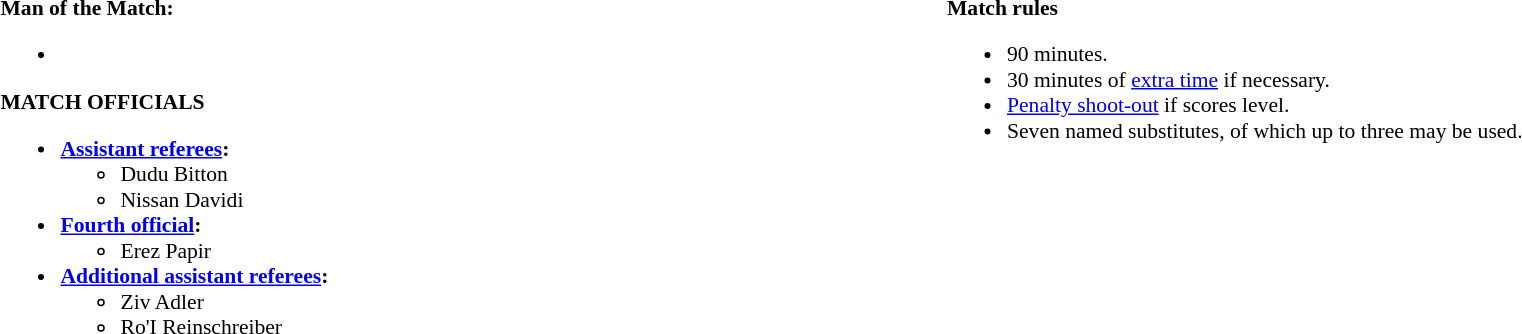<table width=100% style="font-size: 90%">
<tr>
<td width=50% valign=top><br><strong>Man of the Match:</strong><ul><li></li></ul><strong>MATCH OFFICIALS</strong><ul><li><strong><a href='#'>Assistant referees</a>:</strong><ul><li>Dudu Bitton</li><li>Nissan Davidi</li></ul></li><li><strong><a href='#'>Fourth official</a>:</strong><ul><li>Erez Papir</li></ul></li><li><strong><a href='#'>Additional assistant referees</a>:</strong><ul><li>Ziv Adler</li><li>Ro'I Reinschreiber</li></ul></li></ul></td>
<td width=50% valign=top><br><strong>Match rules</strong><ul><li>90 minutes.</li><li>30 minutes of <a href='#'>extra time</a> if necessary.</li><li><a href='#'>Penalty shoot-out</a> if scores level.</li><li>Seven named substitutes, of which up to three may be used.</li></ul></td>
</tr>
</table>
